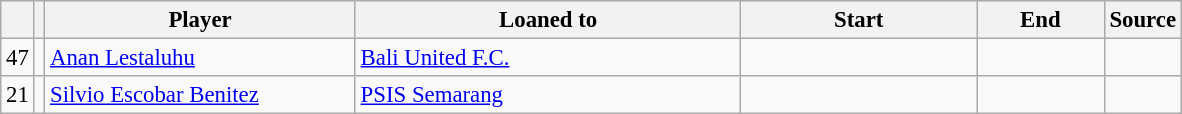<table class="wikitable plainrowheaders sortable" style="font-size:95%">
<tr>
<th></th>
<th></th>
<th scope="col" style="width:200px;">Player</th>
<th scope="col" style="width:250px;">Loaned to</th>
<th scope="col" style="width:150px;">Start</th>
<th scope="col" style="width:78px;">End</th>
<th>Source</th>
</tr>
<tr>
<td align=center>47</td>
<td align=center></td>
<td> <a href='#'>Anan Lestaluhu</a></td>
<td> <a href='#'>Bali United F.C.</a></td>
<td align=center></td>
<td align=center></td>
<td align=center></td>
</tr>
<tr>
<td align=center>21</td>
<td align=center></td>
<td> <a href='#'>Silvio Escobar Benitez</a></td>
<td> <a href='#'>PSIS Semarang</a></td>
<td align=center></td>
<td align=center></td>
<td align=center></td>
</tr>
</table>
